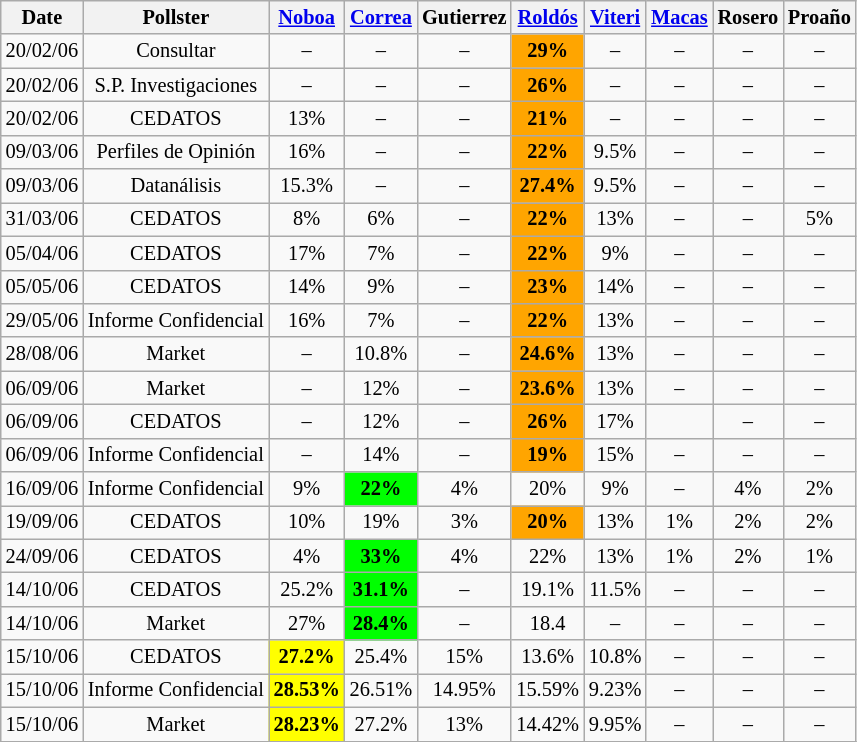<table class="wikitable" style="font-size:85%;text-align:center;">
<tr>
<th>Date</th>
<th>Pollster</th>
<th><a href='#'>Noboa</a></th>
<th><a href='#'>Correa</a></th>
<th>Gutierrez</th>
<th><a href='#'>Roldós</a></th>
<th><a href='#'>Viteri</a></th>
<th><a href='#'>Macas</a></th>
<th>Rosero</th>
<th>Proaño</th>
</tr>
<tr>
<td>20/02/06</td>
<td>Consultar</td>
<td>–</td>
<td>–</td>
<td>–</td>
<td style="background:orange"><strong>29%</strong></td>
<td>–</td>
<td>–</td>
<td>–</td>
<td>–</td>
</tr>
<tr>
<td>20/02/06</td>
<td>S.P. Investigaciones</td>
<td>–</td>
<td>–</td>
<td>–</td>
<td style="background:orange"><strong>26%</strong></td>
<td>–</td>
<td>–</td>
<td>–</td>
<td>–</td>
</tr>
<tr>
<td>20/02/06</td>
<td>CEDATOS</td>
<td>13%</td>
<td>–</td>
<td>–</td>
<td style="background:orange"><strong>21%</strong></td>
<td>–</td>
<td>–</td>
<td>–</td>
<td>–</td>
</tr>
<tr>
<td>09/03/06</td>
<td>Perfiles de Opinión</td>
<td>16%</td>
<td>–</td>
<td>–</td>
<td style="background:orange"><strong>22%</strong></td>
<td>9.5%</td>
<td>–</td>
<td>–</td>
<td>–</td>
</tr>
<tr>
<td>09/03/06</td>
<td>Datanálisis</td>
<td>15.3%</td>
<td>–</td>
<td>–</td>
<td style="background:orange"><strong>27.4%</strong></td>
<td>9.5%</td>
<td>–</td>
<td>–</td>
<td>–</td>
</tr>
<tr>
<td>31/03/06</td>
<td>CEDATOS</td>
<td>8%</td>
<td>6%</td>
<td>–</td>
<td style="background:orange"><strong>22%</strong></td>
<td>13%</td>
<td>–</td>
<td>–</td>
<td>5%</td>
</tr>
<tr>
<td>05/04/06</td>
<td>CEDATOS</td>
<td>17%</td>
<td>7%</td>
<td>–</td>
<td style="background:orange"><strong>22%</strong></td>
<td>9%</td>
<td>–</td>
<td>–</td>
<td>–</td>
</tr>
<tr>
<td>05/05/06</td>
<td>CEDATOS</td>
<td>14%</td>
<td>9%</td>
<td>–</td>
<td style="background:orange"><strong>23%</strong></td>
<td>14%</td>
<td>–</td>
<td>–</td>
<td>–</td>
</tr>
<tr>
<td>29/05/06</td>
<td>Informe Confidencial</td>
<td>16%</td>
<td>7%</td>
<td>–</td>
<td style="background:orange"><strong>22%</strong></td>
<td>13%</td>
<td>–</td>
<td>–</td>
<td>–</td>
</tr>
<tr>
<td>28/08/06</td>
<td>Market</td>
<td>–</td>
<td>10.8%</td>
<td>–</td>
<td style="background:orange"><strong>24.6%</strong></td>
<td>13%</td>
<td>–</td>
<td>–</td>
<td>–</td>
</tr>
<tr>
<td>06/09/06</td>
<td>Market</td>
<td>–</td>
<td>12%</td>
<td>–</td>
<td style="background:orange"><strong>23.6%</strong></td>
<td>13%</td>
<td>–</td>
<td>–</td>
<td>–</td>
</tr>
<tr>
<td>06/09/06</td>
<td>CEDATOS</td>
<td>–</td>
<td>12%</td>
<td>–</td>
<td style="background:orange"><strong>26%</strong></td>
<td>17%</td>
<td></td>
<td>–</td>
<td>–</td>
</tr>
<tr>
<td>06/09/06</td>
<td>Informe Confidencial</td>
<td>–</td>
<td>14%</td>
<td>–</td>
<td style="background:orange"><strong>19%</strong></td>
<td>15%</td>
<td>–</td>
<td>–</td>
<td>–</td>
</tr>
<tr>
<td>16/09/06</td>
<td>Informe Confidencial</td>
<td>9%</td>
<td style="background:lime"><strong>22%</strong></td>
<td>4%</td>
<td>20%</td>
<td>9%</td>
<td>–</td>
<td>4%</td>
<td>2%</td>
</tr>
<tr>
<td>19/09/06</td>
<td>CEDATOS</td>
<td>10%</td>
<td>19%</td>
<td>3%</td>
<td style="background:orange"><strong>20%</strong></td>
<td>13%</td>
<td>1%</td>
<td>2%</td>
<td>2%</td>
</tr>
<tr>
<td>24/09/06</td>
<td>CEDATOS</td>
<td>4%</td>
<td style="background:lime"><strong>33%</strong></td>
<td>4%</td>
<td>22%</td>
<td>13%</td>
<td>1%</td>
<td>2%</td>
<td>1%</td>
</tr>
<tr>
<td>14/10/06</td>
<td>CEDATOS</td>
<td>25.2%</td>
<td style="background:lime"><strong>31.1%</strong></td>
<td>–</td>
<td>19.1%</td>
<td>11.5%</td>
<td>–</td>
<td>–</td>
<td>–</td>
</tr>
<tr>
<td>14/10/06</td>
<td>Market</td>
<td>27%</td>
<td style="background:lime"><strong>28.4%</strong></td>
<td>–</td>
<td>18.4</td>
<td>–</td>
<td>–</td>
<td>–</td>
<td>–</td>
</tr>
<tr>
<td>15/10/06</td>
<td>CEDATOS</td>
<td style="background:yellow"><strong>27.2%</strong></td>
<td>25.4%</td>
<td>15%</td>
<td>13.6%</td>
<td>10.8%</td>
<td>–</td>
<td>–</td>
<td>–</td>
</tr>
<tr>
<td>15/10/06</td>
<td>Informe Confidencial</td>
<td style="background:yellow"><strong>28.53%</strong></td>
<td>26.51%</td>
<td>14.95%</td>
<td>15.59%</td>
<td>9.23%</td>
<td>–</td>
<td>–</td>
<td>–</td>
</tr>
<tr>
<td>15/10/06</td>
<td>Market</td>
<td style="background:yellow"><strong>28.23%</strong></td>
<td>27.2%</td>
<td>13%</td>
<td>14.42%</td>
<td>9.95%</td>
<td>–</td>
<td>–</td>
<td>–</td>
</tr>
<tr>
</tr>
</table>
